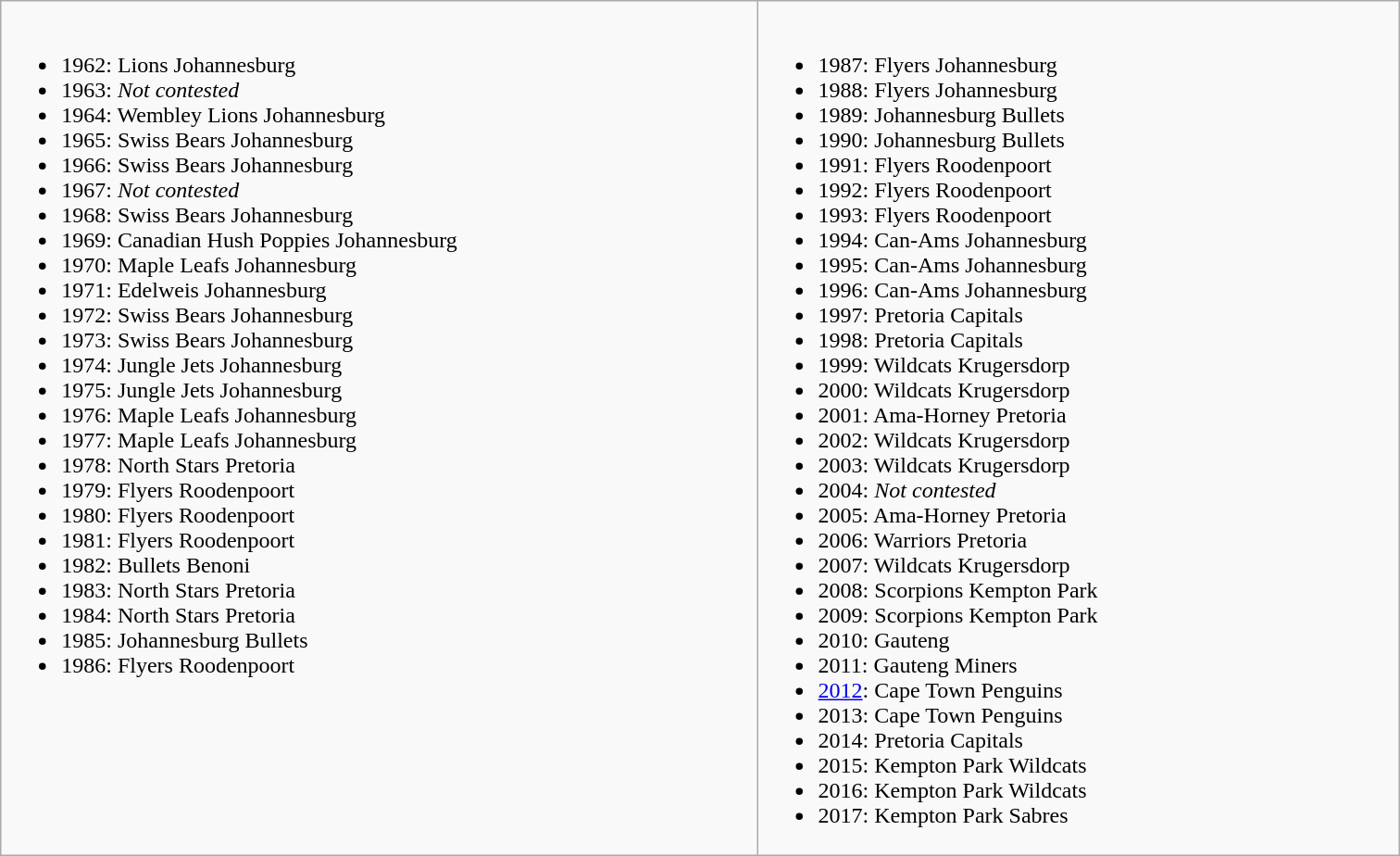<table class="wikitable">
<tr>
<td valign="top" width="33%"><br><ul><li>1962: Lions Johannesburg</li><li>1963: <em>Not contested</em></li><li>1964: Wembley Lions Johannesburg</li><li>1965: Swiss Bears Johannesburg</li><li>1966: Swiss Bears Johannesburg</li><li>1967: <em>Not contested</em></li><li>1968: Swiss Bears Johannesburg</li><li>1969: Canadian Hush Poppies Johannesburg</li><li>1970: Maple Leafs Johannesburg</li><li>1971: Edelweis Johannesburg</li><li>1972: Swiss Bears Johannesburg</li><li>1973: Swiss Bears Johannesburg</li><li>1974: Jungle Jets Johannesburg</li><li>1975: Jungle Jets Johannesburg</li><li>1976: Maple Leafs Johannesburg</li><li>1977: Maple Leafs Johannesburg</li><li>1978: North Stars Pretoria</li><li>1979: Flyers Roodenpoort</li><li>1980: Flyers Roodenpoort</li><li>1981: Flyers Roodenpoort</li><li>1982: Bullets Benoni</li><li>1983: North Stars Pretoria</li><li>1984: North Stars Pretoria</li><li>1985: Johannesburg Bullets</li><li>1986: Flyers Roodenpoort</li></ul></td>
<td valign="top" width="28%" align="left"><br><ul><li>1987: Flyers Johannesburg</li><li>1988: Flyers Johannesburg</li><li>1989: Johannesburg Bullets</li><li>1990: Johannesburg Bullets</li><li>1991: Flyers Roodenpoort</li><li>1992: Flyers Roodenpoort</li><li>1993: Flyers Roodenpoort</li><li>1994: Can-Ams Johannesburg</li><li>1995: Can-Ams Johannesburg</li><li>1996: Can-Ams Johannesburg</li><li>1997: Pretoria Capitals</li><li>1998: Pretoria Capitals</li><li>1999: Wildcats Krugersdorp</li><li>2000: Wildcats Krugersdorp</li><li>2001: Ama-Horney Pretoria</li><li>2002: Wildcats Krugersdorp</li><li>2003: Wildcats Krugersdorp</li><li>2004: <em>Not contested</em></li><li>2005: Ama-Horney Pretoria</li><li>2006: Warriors Pretoria</li><li>2007: Wildcats Krugersdorp</li><li>2008: Scorpions Kempton Park</li><li>2009: Scorpions Kempton Park</li><li>2010: Gauteng</li><li>2011: Gauteng Miners</li><li><a href='#'>2012</a>: Cape Town Penguins</li><li>2013: Cape Town Penguins</li><li>2014: Pretoria Capitals</li><li>2015: Kempton Park Wildcats</li><li>2016: Kempton Park Wildcats</li><li>2017: Kempton Park Sabres</li></ul></td>
</tr>
</table>
